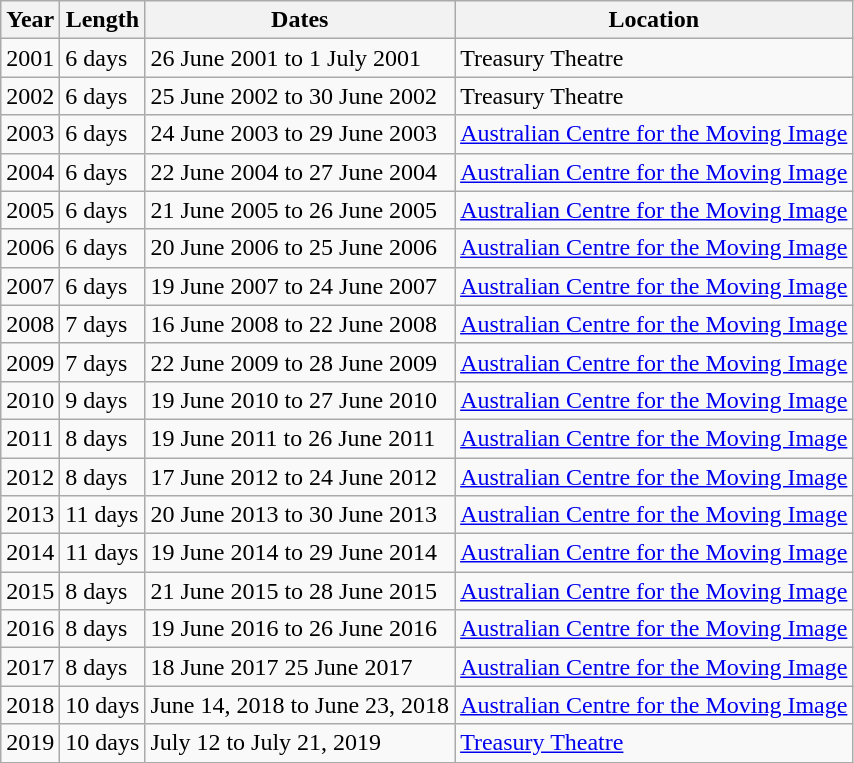<table class="wikitable">
<tr>
<th>Year</th>
<th>Length</th>
<th>Dates</th>
<th>Location</th>
</tr>
<tr>
<td>2001</td>
<td>6 days</td>
<td>26 June 2001 to 1 July 2001</td>
<td>Treasury Theatre</td>
</tr>
<tr>
<td>2002</td>
<td>6 days</td>
<td>25 June 2002 to 30 June 2002</td>
<td>Treasury Theatre</td>
</tr>
<tr>
<td>2003</td>
<td>6 days</td>
<td>24 June 2003 to 29 June 2003</td>
<td><a href='#'>Australian Centre for the Moving Image</a></td>
</tr>
<tr>
<td>2004</td>
<td>6 days</td>
<td>22 June 2004 to 27 June 2004</td>
<td><a href='#'>Australian Centre for the Moving Image</a></td>
</tr>
<tr>
<td>2005</td>
<td>6 days</td>
<td>21 June 2005 to 26 June 2005</td>
<td><a href='#'>Australian Centre for the Moving Image</a></td>
</tr>
<tr>
<td>2006</td>
<td>6 days</td>
<td>20 June 2006 to 25 June 2006</td>
<td><a href='#'>Australian Centre for the Moving Image</a></td>
</tr>
<tr>
<td>2007</td>
<td>6 days</td>
<td>19 June 2007 to 24 June 2007</td>
<td><a href='#'>Australian Centre for the Moving Image</a></td>
</tr>
<tr>
<td>2008</td>
<td>7 days</td>
<td>16 June 2008 to 22 June 2008</td>
<td><a href='#'>Australian Centre for the Moving Image</a></td>
</tr>
<tr>
<td>2009</td>
<td>7 days</td>
<td>22 June 2009 to 28 June 2009</td>
<td><a href='#'>Australian Centre for the Moving Image</a></td>
</tr>
<tr>
<td>2010</td>
<td>9 days</td>
<td>19 June 2010 to 27 June 2010</td>
<td><a href='#'>Australian Centre for the Moving Image</a></td>
</tr>
<tr>
<td>2011</td>
<td>8 days</td>
<td>19 June 2011 to 26 June 2011</td>
<td><a href='#'>Australian Centre for the Moving Image</a></td>
</tr>
<tr>
<td>2012</td>
<td>8 days</td>
<td>17 June 2012 to 24 June 2012</td>
<td><a href='#'>Australian Centre for the Moving Image</a></td>
</tr>
<tr>
<td>2013</td>
<td>11 days</td>
<td>20 June 2013 to 30 June 2013</td>
<td><a href='#'>Australian Centre for the Moving Image</a></td>
</tr>
<tr>
<td>2014</td>
<td>11 days</td>
<td>19 June 2014 to 29 June 2014</td>
<td><a href='#'>Australian Centre for the Moving Image</a></td>
</tr>
<tr>
<td>2015</td>
<td>8 days</td>
<td>21 June 2015 to 28 June 2015</td>
<td><a href='#'>Australian Centre for the Moving Image</a></td>
</tr>
<tr>
<td>2016</td>
<td>8 days</td>
<td>19 June 2016 to 26 June 2016</td>
<td><a href='#'>Australian Centre for the Moving Image</a></td>
</tr>
<tr>
<td>2017</td>
<td>8 days</td>
<td>18 June 2017 25 June 2017</td>
<td><a href='#'>Australian Centre for the Moving Image</a></td>
</tr>
<tr>
<td>2018</td>
<td>10 days</td>
<td>June 14, 2018 to June 23, 2018</td>
<td><a href='#'>Australian Centre for the Moving Image</a></td>
</tr>
<tr>
<td>2019</td>
<td>10 days</td>
<td>July 12 to July 21, 2019</td>
<td><a href='#'>Treasury Theatre</a></td>
</tr>
</table>
